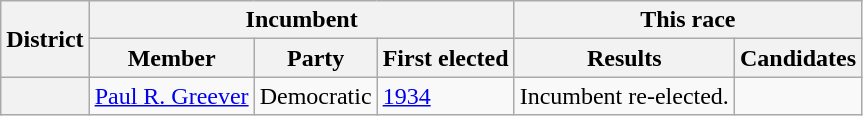<table class=wikitable>
<tr>
<th rowspan=2>District</th>
<th colspan=3>Incumbent</th>
<th colspan=2>This race</th>
</tr>
<tr>
<th>Member</th>
<th>Party</th>
<th>First elected</th>
<th>Results</th>
<th>Candidates</th>
</tr>
<tr>
<th></th>
<td><a href='#'>Paul R. Greever</a></td>
<td>Democratic</td>
<td><a href='#'>1934</a></td>
<td>Incumbent re-elected.</td>
<td nowrap></td>
</tr>
</table>
